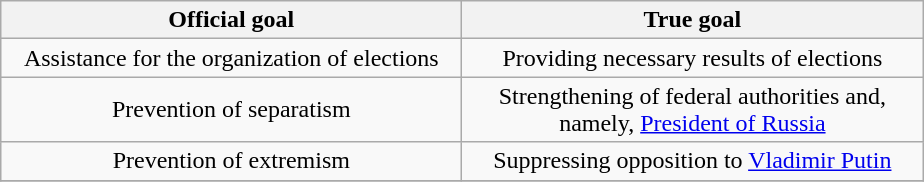<table class="wikitable">
<tr>
<th style="text-align: center; width: 300px;">Official goal</th>
<th style="text-align: center; width: 300px;">True goal</th>
</tr>
<tr>
<td style="text-align: center; width: 300px;">Assistance for the organization of elections</td>
<td style="text-align: center; width: 300px;">Providing necessary results of elections</td>
</tr>
<tr>
<td style="text-align: center; width: 300px;">Prevention of separatism</td>
<td style="text-align: center; width: 300px;">Strengthening of federal authorities and, namely, <a href='#'>President of Russia</a></td>
</tr>
<tr>
<td style="text-align: center; width: 300px;">Prevention of extremism</td>
<td style="text-align: center; width: 300px;">Suppressing opposition to <a href='#'>Vladimir Putin</a></td>
</tr>
<tr>
</tr>
</table>
